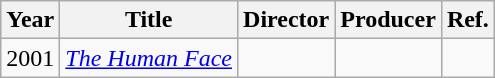<table class="wikitable">
<tr>
<th>Year</th>
<th>Title</th>
<th>Director</th>
<th>Producer</th>
<th>Ref.</th>
</tr>
<tr>
<td>2001</td>
<td><em><a href='#'>The Human Face</a></em></td>
<td></td>
<td></td>
<td></td>
</tr>
</table>
